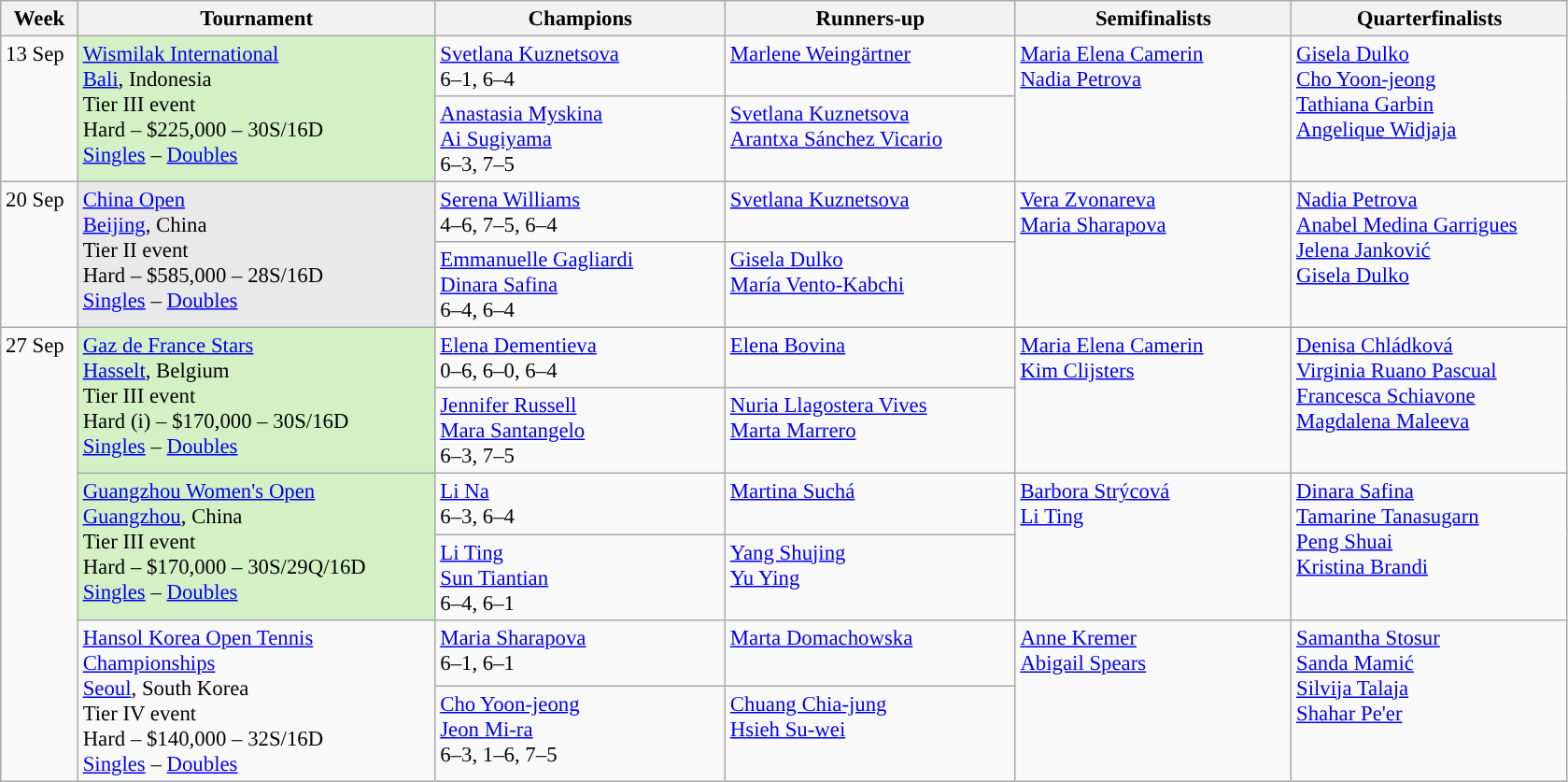<table class=wikitable style=font-size:95%>
<tr>
<th style="width:48px;">Week</th>
<th style="width:248px;">Tournament</th>
<th style="width:200px;">Champions</th>
<th style="width:200px;">Runners-up</th>
<th style="width:190px;">Semifinalists</th>
<th style="width:190px;">Quarterfinalists</th>
</tr>
<tr valign="top">
<td rowspan=2>13 Sep</td>
<td rowspan=2 style="background:#d4f1c5;"><a href='#'>Wismilak International</a><br> <a href='#'>Bali</a>, Indonesia <br>Tier III event<br>Hard – $225,000 – 30S/16D<br><a href='#'>Singles</a> – <a href='#'>Doubles</a></td>
<td> <a href='#'>Svetlana Kuznetsova</a> <br> 6–1, 6–4</td>
<td> <a href='#'>Marlene Weingärtner</a></td>
<td rowspan=2> <a href='#'>Maria Elena Camerin</a><br> <a href='#'>Nadia Petrova</a></td>
<td rowspan=2> <a href='#'>Gisela Dulko</a>  <br>  <a href='#'>Cho Yoon-jeong</a> <br> <a href='#'>Tathiana Garbin</a><br>   <a href='#'>Angelique Widjaja</a></td>
</tr>
<tr valign="top">
<td> <a href='#'>Anastasia Myskina</a> <br>  <a href='#'>Ai Sugiyama</a><br>6–3, 7–5</td>
<td> <a href='#'>Svetlana Kuznetsova</a> <br>  <a href='#'>Arantxa Sánchez Vicario</a></td>
</tr>
<tr valign="top">
<td rowspan=2>20 Sep</td>
<td rowspan=2 style="background:#e9e9e9;"><a href='#'>China Open</a><br> <a href='#'>Beijing</a>, China <br>Tier II event<br>Hard – $585,000 – 28S/16D<br> <a href='#'>Singles</a> – <a href='#'>Doubles</a></td>
<td> <a href='#'>Serena Williams</a> <br> 4–6, 7–5, 6–4</td>
<td> <a href='#'>Svetlana Kuznetsova</a></td>
<td rowspan=2> <a href='#'>Vera Zvonareva</a><br> <a href='#'>Maria Sharapova</a></td>
<td rowspan=2> <a href='#'>Nadia Petrova</a>  <br>  <a href='#'>Anabel Medina Garrigues</a> <br> <a href='#'>Jelena Janković</a><br>   <a href='#'>Gisela Dulko</a></td>
</tr>
<tr valign="top">
<td> <a href='#'>Emmanuelle Gagliardi</a> <br>  <a href='#'>Dinara Safina</a><br>6–4, 6–4</td>
<td> <a href='#'>Gisela Dulko</a> <br>  <a href='#'>María Vento-Kabchi</a></td>
</tr>
<tr valign="top">
<td rowspan=6>27 Sep</td>
<td rowspan=2 style="background:#d4f1c5;"><a href='#'>Gaz de France Stars</a><br> <a href='#'>Hasselt</a>, Belgium <br>Tier III event<br>Hard (i) – $170,000 – 30S/16D<br><a href='#'>Singles</a> – <a href='#'>Doubles</a></td>
<td> <a href='#'>Elena Dementieva</a> <br> 0–6, 6–0, 6–4</td>
<td> <a href='#'>Elena Bovina</a></td>
<td rowspan=2> <a href='#'>Maria Elena Camerin</a><br> <a href='#'>Kim Clijsters</a></td>
<td rowspan=2> <a href='#'>Denisa Chládková</a>  <br>  <a href='#'>Virginia Ruano Pascual</a> <br> <a href='#'>Francesca Schiavone</a><br>   <a href='#'>Magdalena Maleeva</a></td>
</tr>
<tr valign="top">
<td> <a href='#'>Jennifer Russell</a> <br>  <a href='#'>Mara Santangelo</a><br>6–3, 7–5</td>
<td> <a href='#'>Nuria Llagostera Vives</a> <br>  <a href='#'>Marta Marrero</a></td>
</tr>
<tr valign="top">
<td rowspan=2 style="background:#d4f1c5;"><a href='#'>Guangzhou Women's Open</a><br> <a href='#'>Guangzhou</a>, China <br>Tier III event<br>Hard – $170,000 – 30S/29Q/16D<br><a href='#'>Singles</a> – <a href='#'>Doubles</a></td>
<td> <a href='#'>Li Na</a> <br> 6–3, 6–4</td>
<td> <a href='#'>Martina Suchá</a></td>
<td rowspan=2> <a href='#'>Barbora Strýcová</a><br> <a href='#'>Li Ting</a></td>
<td rowspan=2> <a href='#'>Dinara Safina</a>  <br>  <a href='#'>Tamarine Tanasugarn</a> <br> <a href='#'>Peng Shuai</a><br>   <a href='#'>Kristina Brandi</a></td>
</tr>
<tr valign="top">
<td> <a href='#'>Li Ting</a> <br>  <a href='#'>Sun Tiantian</a><br>6–4, 6–1</td>
<td> <a href='#'>Yang Shujing</a> <br>  <a href='#'>Yu Ying</a></td>
</tr>
<tr valign="top">
<td rowspan=2><a href='#'>Hansol Korea Open Tennis Championships</a><br> <a href='#'>Seoul</a>, South Korea <br>Tier IV event<br>Hard – $140,000 – 32S/16D<br><a href='#'>Singles</a> – <a href='#'>Doubles</a></td>
<td> <a href='#'>Maria Sharapova</a> <br> 6–1, 6–1</td>
<td> <a href='#'>Marta Domachowska</a></td>
<td rowspan=2> <a href='#'>Anne Kremer</a><br> <a href='#'>Abigail Spears</a></td>
<td rowspan=2> <a href='#'>Samantha Stosur</a>  <br>  <a href='#'>Sanda Mamić</a> <br> <a href='#'>Silvija Talaja</a><br>   <a href='#'>Shahar Pe'er</a></td>
</tr>
<tr valign="top">
<td> <a href='#'>Cho Yoon-jeong</a> <br>  <a href='#'>Jeon Mi-ra</a><br>6–3, 1–6, 7–5</td>
<td> <a href='#'>Chuang Chia-jung</a> <br>  <a href='#'>Hsieh Su-wei</a></td>
</tr>
</table>
